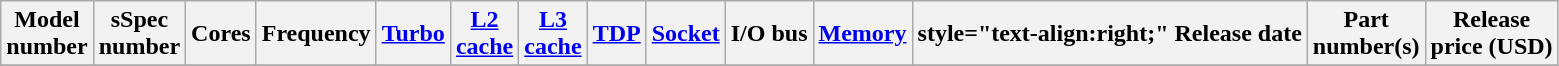<table class="wikitable">
<tr>
<th>Model<br>number</th>
<th>sSpec<br>number</th>
<th>Cores</th>
<th>Frequency</th>
<th><a href='#'>Turbo</a></th>
<th><a href='#'>L2<br>cache</a></th>
<th><a href='#'>L3<br>cache</a></th>
<th><a href='#'>TDP</a></th>
<th><a href='#'>Socket</a></th>
<th>I/O bus</th>
<th><a href='#'>Memory</a><br></th>
<th>style="text-align:right;"  Release date</th>
<th>Part<br>number(s)</th>
<th>Release<br>price (USD)<br></th>
</tr>
<tr>
</tr>
</table>
